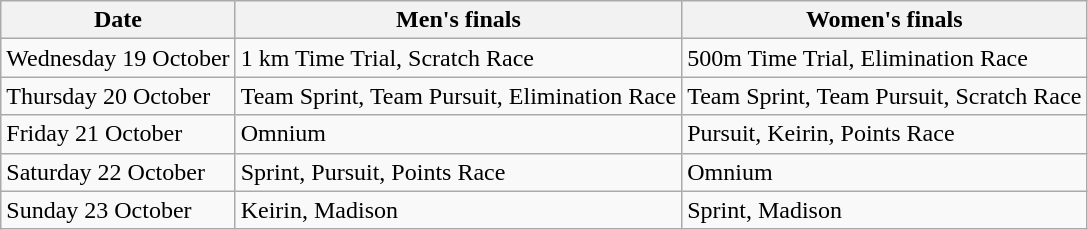<table class="wikitable">
<tr>
<th>Date</th>
<th>Men's finals</th>
<th>Women's finals</th>
</tr>
<tr>
<td>Wednesday 19 October</td>
<td>1 km Time Trial, Scratch Race</td>
<td>500m Time Trial, Elimination Race</td>
</tr>
<tr>
<td>Thursday 20 October</td>
<td>Team Sprint, Team Pursuit, Elimination Race</td>
<td>Team Sprint, Team Pursuit, Scratch Race</td>
</tr>
<tr>
<td>Friday 21 October</td>
<td>Omnium</td>
<td>Pursuit, Keirin, Points Race</td>
</tr>
<tr>
<td>Saturday 22 October</td>
<td>Sprint, Pursuit, Points Race</td>
<td>Omnium</td>
</tr>
<tr>
<td>Sunday 23 October</td>
<td>Keirin, Madison</td>
<td>Sprint, Madison</td>
</tr>
</table>
